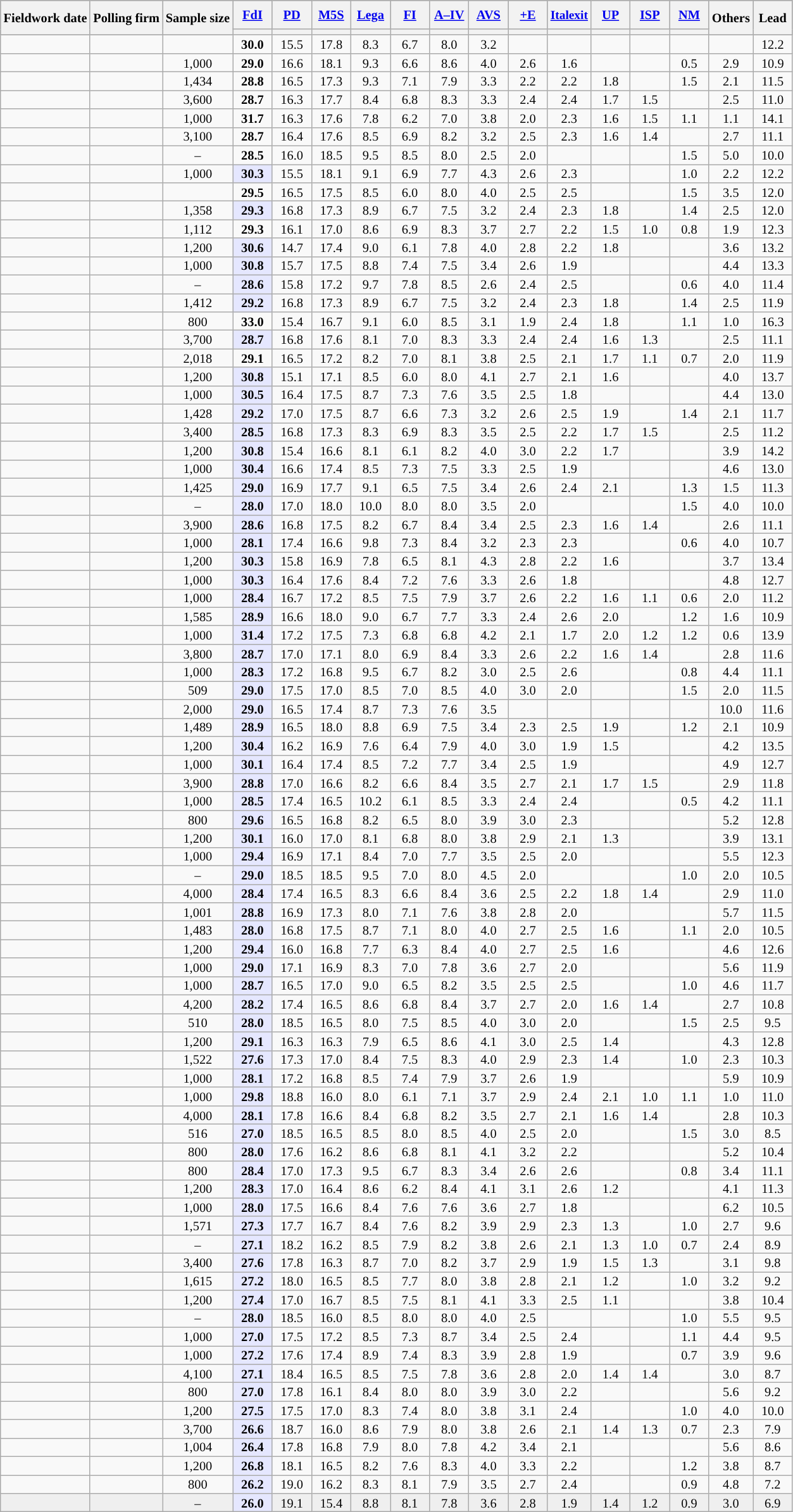<table class="wikitable sortable mw-collapsible" style="text-align:center;font-size:85%;line-height:13px">
<tr style="height:30px; background-color:#8B8B8B">
<th rowspan="2">Fieldwork date</th>
<th rowspan="2">Polling firm</th>
<th rowspan="2">Sample size</th>
<th style="width:35px;"><a href='#'>FdI</a></th>
<th style="width:35px;"><a href='#'>PD</a></th>
<th style="width:35px;"><a href='#'>M5S</a></th>
<th style="width:35px;"><a href='#'>Lega</a></th>
<th style="width:35px;"><a href='#'>FI</a></th>
<th style="width:35px;"><a href='#'>A–IV</a></th>
<th style="width:35px;"><a href='#'>AVS</a></th>
<th style="width:35px;"><a href='#'>+E</a></th>
<th style="width:35px; font-size:95%;"><a href='#'>Italexit</a></th>
<th style="width:35px;"><a href='#'>UP</a></th>
<th style="width:35px;"><a href='#'>ISP</a></th>
<th style="width:35px;"><a href='#'>NM</a></th>
<th style="width:35px;" rowspan="2">Others</th>
<th style="width:35px;" rowspan="2">Lead</th>
</tr>
<tr>
<th style="background:"></th>
<th style="background:"></th>
<th style="background:"></th>
<th style="background:"></th>
<th style="background:"></th>
<th style="background:"></th>
<th style="background:"></th>
<th style="background:"></th>
<th style="background:"></th>
<th style="background:"></th>
<th style="background:"></th>
<th style="background:"></th>
</tr>
<tr>
<td></td>
<td></td>
<td></td>
<td><strong>30.0</strong></td>
<td>15.5</td>
<td>17.8</td>
<td>8.3</td>
<td>6.7</td>
<td>8.0</td>
<td>3.2</td>
<td></td>
<td></td>
<td></td>
<td></td>
<td></td>
<td></td>
<td style="background:">12.2</td>
</tr>
<tr>
<td></td>
<td></td>
<td>1,000</td>
<td><strong>29.0</strong></td>
<td>16.6</td>
<td>18.1</td>
<td>9.3</td>
<td>6.6</td>
<td>8.6</td>
<td>4.0</td>
<td>2.6</td>
<td>1.6</td>
<td></td>
<td></td>
<td>0.5</td>
<td>2.9</td>
<td style="background:">10.9</td>
</tr>
<tr>
<td></td>
<td></td>
<td>1,434</td>
<td><strong>28.8</strong></td>
<td>16.5</td>
<td>17.3</td>
<td>9.3</td>
<td>7.1</td>
<td>7.9</td>
<td>3.3</td>
<td>2.2</td>
<td>2.2</td>
<td>1.8</td>
<td></td>
<td>1.5</td>
<td>2.1</td>
<td style="background:">11.5</td>
</tr>
<tr>
<td></td>
<td></td>
<td>3,600</td>
<td><strong>28.7</strong></td>
<td>16.3</td>
<td>17.7</td>
<td>8.4</td>
<td>6.8</td>
<td>8.3</td>
<td>3.3</td>
<td>2.4</td>
<td>2.4</td>
<td>1.7</td>
<td>1.5</td>
<td></td>
<td>2.5</td>
<td style="background:">11.0</td>
</tr>
<tr>
<td></td>
<td></td>
<td>1,000</td>
<td><strong>31.7</strong></td>
<td>16.3</td>
<td>17.6</td>
<td>7.8</td>
<td>6.2</td>
<td>7.0</td>
<td>3.8</td>
<td>2.0</td>
<td>2.3</td>
<td>1.6</td>
<td>1.5</td>
<td>1.1</td>
<td>1.1</td>
<td style="background:">14.1</td>
</tr>
<tr>
<td></td>
<td></td>
<td>3,100</td>
<td><strong>28.7</strong></td>
<td>16.4</td>
<td>17.6</td>
<td>8.5</td>
<td>6.9</td>
<td>8.2</td>
<td>3.2</td>
<td>2.5</td>
<td>2.3</td>
<td>1.6</td>
<td>1.4</td>
<td></td>
<td>2.7</td>
<td style="background:">11.1</td>
</tr>
<tr>
<td></td>
<td></td>
<td>–</td>
<td><strong>28.5</strong></td>
<td>16.0</td>
<td>18.5</td>
<td>9.5</td>
<td>8.5</td>
<td>8.0</td>
<td>2.5</td>
<td>2.0</td>
<td></td>
<td></td>
<td></td>
<td>1.5</td>
<td>5.0</td>
<td style="background:">10.0</td>
</tr>
<tr>
<td></td>
<td></td>
<td>1,000</td>
<td style="background:#E5E7FF;"><strong>30.3</strong></td>
<td>15.5</td>
<td>18.1</td>
<td>9.1</td>
<td>6.9</td>
<td>7.7</td>
<td>4.3</td>
<td>2.6</td>
<td>2.3</td>
<td></td>
<td></td>
<td>1.0</td>
<td>2.2</td>
<td style="background:">12.2</td>
</tr>
<tr>
<td></td>
<td></td>
<td></td>
<td><strong>29.5</strong></td>
<td>16.5</td>
<td>17.5</td>
<td>8.5</td>
<td>6.0</td>
<td>8.0</td>
<td>4.0</td>
<td>2.5</td>
<td>2.5</td>
<td></td>
<td></td>
<td>1.5</td>
<td>3.5</td>
<td style="background:">12.0</td>
</tr>
<tr>
<td></td>
<td></td>
<td>1,358</td>
<td style="background:#E5E7FF;"><strong>29.3</strong></td>
<td>16.8</td>
<td>17.3</td>
<td>8.9</td>
<td>6.7</td>
<td>7.5</td>
<td>3.2</td>
<td>2.4</td>
<td>2.3</td>
<td>1.8</td>
<td></td>
<td>1.4</td>
<td>2.5</td>
<td style="background:">12.0</td>
</tr>
<tr>
<td></td>
<td></td>
<td>1,112</td>
<td><strong>29.3</strong></td>
<td>16.1</td>
<td>17.0</td>
<td>8.6</td>
<td>6.9</td>
<td>8.3</td>
<td>3.7</td>
<td>2.7</td>
<td>2.2</td>
<td>1.5</td>
<td>1.0</td>
<td>0.8</td>
<td>1.9</td>
<td style="background:">12.3</td>
</tr>
<tr>
<td></td>
<td></td>
<td>1,200</td>
<td style="background:#E5E7FF;"><strong>30.6</strong></td>
<td>14.7</td>
<td>17.4</td>
<td>9.0</td>
<td>6.1</td>
<td>7.8</td>
<td>4.0</td>
<td>2.8</td>
<td>2.2</td>
<td>1.8</td>
<td></td>
<td></td>
<td>3.6</td>
<td style="background:">13.2</td>
</tr>
<tr>
<td></td>
<td></td>
<td>1,000</td>
<td style="background:#E5E7FF;"><strong>30.8</strong></td>
<td>15.7</td>
<td>17.5</td>
<td>8.8</td>
<td>7.4</td>
<td>7.5</td>
<td>3.4</td>
<td>2.6</td>
<td>1.9</td>
<td></td>
<td></td>
<td></td>
<td>4.4</td>
<td style="background:">13.3</td>
</tr>
<tr>
<td></td>
<td></td>
<td>–</td>
<td style="background:#E5E7FF;"><strong>28.6</strong></td>
<td>15.8</td>
<td>17.2</td>
<td>9.7</td>
<td>7.8</td>
<td>8.5</td>
<td>2.6</td>
<td>2.4</td>
<td>2.5</td>
<td></td>
<td></td>
<td>0.6</td>
<td>4.0</td>
<td style="background:">11.4</td>
</tr>
<tr>
<td></td>
<td></td>
<td>1,412</td>
<td style="background:#E5E7FF;"><strong>29.2</strong></td>
<td>16.8</td>
<td>17.3</td>
<td>8.9</td>
<td>6.7</td>
<td>7.5</td>
<td>3.2</td>
<td>2.4</td>
<td>2.3</td>
<td>1.8</td>
<td></td>
<td>1.4</td>
<td>2.5</td>
<td style="background:">11.9</td>
</tr>
<tr>
<td></td>
<td></td>
<td>800</td>
<td><strong>33.0</strong></td>
<td>15.4</td>
<td>16.7</td>
<td>9.1</td>
<td>6.0</td>
<td>8.5</td>
<td>3.1</td>
<td>1.9</td>
<td>2.4</td>
<td>1.8</td>
<td></td>
<td>1.1</td>
<td>1.0</td>
<td style="background:">16.3</td>
</tr>
<tr>
<td></td>
<td></td>
<td>3,700</td>
<td style="background:#E5E7FF;"><strong>28.7</strong></td>
<td>16.8</td>
<td>17.6</td>
<td>8.1</td>
<td>7.0</td>
<td>8.3</td>
<td>3.3</td>
<td>2.4</td>
<td>2.4</td>
<td>1.6</td>
<td>1.3</td>
<td></td>
<td>2.5</td>
<td style="background:">11.1</td>
</tr>
<tr>
<td></td>
<td></td>
<td>2,018</td>
<td><strong>29.1</strong></td>
<td>16.5</td>
<td>17.2</td>
<td>8.2</td>
<td>7.0</td>
<td>8.1</td>
<td>3.8</td>
<td>2.5</td>
<td>2.1</td>
<td>1.7</td>
<td>1.1</td>
<td>0.7</td>
<td>2.0</td>
<td style="background:">11.9</td>
</tr>
<tr>
<td></td>
<td></td>
<td>1,200</td>
<td style="background:#E5E7FF;"><strong>30.8</strong></td>
<td>15.1</td>
<td>17.1</td>
<td>8.5</td>
<td>6.0</td>
<td>8.0</td>
<td>4.1</td>
<td>2.7</td>
<td>2.1</td>
<td>1.6</td>
<td></td>
<td></td>
<td>4.0</td>
<td style="background:">13.7</td>
</tr>
<tr>
<td></td>
<td></td>
<td>1,000</td>
<td style="background:#E5E7FF;"><strong>30.5</strong></td>
<td>16.4</td>
<td>17.5</td>
<td>8.7</td>
<td>7.3</td>
<td>7.6</td>
<td>3.5</td>
<td>2.5</td>
<td>1.8</td>
<td></td>
<td></td>
<td></td>
<td>4.4</td>
<td style="background:">13.0</td>
</tr>
<tr>
<td></td>
<td></td>
<td>1,428</td>
<td style="background:#E5E7FF;"><strong>29.2</strong></td>
<td>17.0</td>
<td>17.5</td>
<td>8.7</td>
<td>6.6</td>
<td>7.3</td>
<td>3.2</td>
<td>2.6</td>
<td>2.5</td>
<td>1.9</td>
<td></td>
<td>1.4</td>
<td>2.1</td>
<td style="background:">11.7</td>
</tr>
<tr>
<td></td>
<td></td>
<td>3,400</td>
<td style="background:#E5E7FF;"><strong>28.5</strong></td>
<td>16.8</td>
<td>17.3</td>
<td>8.3</td>
<td>6.9</td>
<td>8.3</td>
<td>3.5</td>
<td>2.5</td>
<td>2.2</td>
<td>1.7</td>
<td>1.5</td>
<td></td>
<td>2.5</td>
<td style="background:">11.2</td>
</tr>
<tr>
<td></td>
<td></td>
<td>1,200</td>
<td style="background:#E5E7FF;"><strong>30.8</strong></td>
<td>15.4</td>
<td>16.6</td>
<td>8.1</td>
<td>6.1</td>
<td>8.2</td>
<td>4.0</td>
<td>3.0</td>
<td>2.2</td>
<td>1.7</td>
<td></td>
<td></td>
<td>3.9</td>
<td style="background:">14.2</td>
</tr>
<tr>
<td></td>
<td></td>
<td>1,000</td>
<td style="background:#E5E7FF;"><strong>30.4</strong></td>
<td>16.6</td>
<td>17.4</td>
<td>8.5</td>
<td>7.3</td>
<td>7.5</td>
<td>3.3</td>
<td>2.5</td>
<td>1.9</td>
<td></td>
<td></td>
<td></td>
<td>4.6</td>
<td style="background:">13.0</td>
</tr>
<tr>
<td></td>
<td></td>
<td>1,425</td>
<td style="background:#E5E7FF;"><strong>29.0</strong></td>
<td>16.9</td>
<td>17.7</td>
<td>9.1</td>
<td>6.5</td>
<td>7.5</td>
<td>3.4</td>
<td>2.6</td>
<td>2.4</td>
<td>2.1</td>
<td></td>
<td>1.3</td>
<td>1.5</td>
<td style="background:">11.3</td>
</tr>
<tr>
<td></td>
<td></td>
<td>–</td>
<td style="background:#E5E7FF;"><strong>28.0</strong></td>
<td>17.0</td>
<td>18.0</td>
<td>10.0</td>
<td>8.0</td>
<td>8.0</td>
<td>3.5</td>
<td>2.0</td>
<td></td>
<td></td>
<td></td>
<td>1.5</td>
<td>4.0</td>
<td style="background:">10.0</td>
</tr>
<tr>
<td></td>
<td></td>
<td>3,900</td>
<td style="background:#E5E7FF;"><strong>28.6</strong></td>
<td>16.8</td>
<td>17.5</td>
<td>8.2</td>
<td>6.7</td>
<td>8.4</td>
<td>3.4</td>
<td>2.5</td>
<td>2.3</td>
<td>1.6</td>
<td>1.4</td>
<td></td>
<td>2.6</td>
<td style="background:">11.1</td>
</tr>
<tr>
<td></td>
<td></td>
<td>1,000</td>
<td style="background:#E5E7FF;"><strong>28.1</strong></td>
<td>17.4</td>
<td>16.6</td>
<td>9.8</td>
<td>7.3</td>
<td>8.4</td>
<td>3.2</td>
<td>2.3</td>
<td>2.3</td>
<td></td>
<td></td>
<td>0.6</td>
<td>4.0</td>
<td style="background:">10.7</td>
</tr>
<tr>
<td></td>
<td></td>
<td>1,200</td>
<td style="background:#E5E7FF;"><strong>30.3</strong></td>
<td>15.8</td>
<td>16.9</td>
<td>7.8</td>
<td>6.5</td>
<td>8.1</td>
<td>4.3</td>
<td>2.8</td>
<td>2.2</td>
<td>1.6</td>
<td></td>
<td></td>
<td>3.7</td>
<td style="background:">13.4</td>
</tr>
<tr>
<td></td>
<td></td>
<td>1,000</td>
<td style="background:#E5E7FF;"><strong>30.3</strong></td>
<td>16.4</td>
<td>17.6</td>
<td>8.4</td>
<td>7.2</td>
<td>7.6</td>
<td>3.3</td>
<td>2.6</td>
<td>1.8</td>
<td></td>
<td></td>
<td></td>
<td>4.8</td>
<td style="background:">12.7</td>
</tr>
<tr>
<td></td>
<td></td>
<td>1,000</td>
<td style="background:#E5E7FF;"><strong>28.4</strong></td>
<td>16.7</td>
<td>17.2</td>
<td>8.5</td>
<td>7.5</td>
<td>7.9</td>
<td>3.7</td>
<td>2.6</td>
<td>2.2</td>
<td>1.6</td>
<td>1.1</td>
<td>0.6</td>
<td>2.0</td>
<td style="background:">11.2</td>
</tr>
<tr>
<td></td>
<td></td>
<td>1,585</td>
<td style="background:#E5E7FF;"><strong>28.9</strong></td>
<td>16.6</td>
<td>18.0</td>
<td>9.0</td>
<td>6.7</td>
<td>7.7</td>
<td>3.3</td>
<td>2.4</td>
<td>2.6</td>
<td>2.0</td>
<td></td>
<td>1.2</td>
<td>1.6</td>
<td style="background:">10.9</td>
</tr>
<tr>
<td></td>
<td></td>
<td>1,000</td>
<td style="background:#E5E7FF;"><strong>31.4</strong></td>
<td>17.2</td>
<td>17.5</td>
<td>7.3</td>
<td>6.8</td>
<td>6.8</td>
<td>4.2</td>
<td>2.1</td>
<td>1.7</td>
<td>2.0</td>
<td>1.2</td>
<td>1.2</td>
<td>0.6</td>
<td style="background:">13.9</td>
</tr>
<tr>
<td></td>
<td></td>
<td>3,800</td>
<td style="background:#E5E7FF;"><strong>28.7</strong></td>
<td>17.0</td>
<td>17.1</td>
<td>8.0</td>
<td>6.9</td>
<td>8.4</td>
<td>3.3</td>
<td>2.6</td>
<td>2.2</td>
<td>1.6</td>
<td>1.4</td>
<td></td>
<td>2.8</td>
<td style="background:">11.6</td>
</tr>
<tr>
<td></td>
<td></td>
<td>1,000</td>
<td style="background:#E5E7FF;"><strong>28.3</strong></td>
<td>17.2</td>
<td>16.8</td>
<td>9.5</td>
<td>6.7</td>
<td>8.2</td>
<td>3.0</td>
<td>2.5</td>
<td>2.6</td>
<td></td>
<td></td>
<td>0.8</td>
<td>4.4</td>
<td style="background:">11.1</td>
</tr>
<tr>
<td></td>
<td></td>
<td>509</td>
<td style="background:#E5E7FF;"><strong>29.0</strong></td>
<td>17.5</td>
<td>17.0</td>
<td>8.5</td>
<td>7.0</td>
<td>8.5</td>
<td>4.0</td>
<td>3.0</td>
<td>2.0</td>
<td></td>
<td></td>
<td>1.5</td>
<td>2.0</td>
<td style="background:">11.5</td>
</tr>
<tr>
<td></td>
<td></td>
<td>2,000</td>
<td style="background:#E5E7FF;"><strong>29.0</strong></td>
<td>16.5</td>
<td>17.4</td>
<td>8.7</td>
<td>7.3</td>
<td>7.6</td>
<td>3.5</td>
<td></td>
<td></td>
<td></td>
<td></td>
<td></td>
<td>10.0</td>
<td style="background:">11.6</td>
</tr>
<tr>
<td></td>
<td></td>
<td>1,489</td>
<td style="background:#E5E7FF;"><strong>28.9</strong></td>
<td>16.5</td>
<td>18.0</td>
<td>8.8</td>
<td>6.9</td>
<td>7.5</td>
<td>3.4</td>
<td>2.3</td>
<td>2.5</td>
<td>1.9</td>
<td></td>
<td>1.2</td>
<td>2.1</td>
<td style="background:">10.9</td>
</tr>
<tr>
<td></td>
<td></td>
<td>1,200</td>
<td style="background:#E5E7FF;"><strong>30.4</strong></td>
<td>16.2</td>
<td>16.9</td>
<td>7.6</td>
<td>6.4</td>
<td>7.9</td>
<td>4.0</td>
<td>3.0</td>
<td>1.9</td>
<td>1.5</td>
<td></td>
<td></td>
<td>4.2</td>
<td style="background:">13.5</td>
</tr>
<tr>
<td></td>
<td></td>
<td>1,000</td>
<td style="background:#E5E7FF;"><strong>30.1</strong></td>
<td>16.4</td>
<td>17.4</td>
<td>8.5</td>
<td>7.2</td>
<td>7.7</td>
<td>3.4</td>
<td>2.5</td>
<td>1.9</td>
<td></td>
<td></td>
<td></td>
<td>4.9</td>
<td style="background:">12.7</td>
</tr>
<tr>
<td></td>
<td></td>
<td>3,900</td>
<td style="background:#E5E7FF;"><strong>28.8</strong></td>
<td>17.0</td>
<td>16.6</td>
<td>8.2</td>
<td>6.6</td>
<td>8.4</td>
<td>3.5</td>
<td>2.7</td>
<td>2.1</td>
<td>1.7</td>
<td>1.5</td>
<td></td>
<td>2.9</td>
<td style="background:">11.8</td>
</tr>
<tr>
<td></td>
<td></td>
<td>1,000</td>
<td style="background:#E5E7FF;"><strong>28.5</strong></td>
<td>17.4</td>
<td>16.5</td>
<td>10.2</td>
<td>6.1</td>
<td>8.5</td>
<td>3.3</td>
<td>2.4</td>
<td>2.4</td>
<td></td>
<td></td>
<td>0.5</td>
<td>4.2</td>
<td style="background:">11.1</td>
</tr>
<tr>
<td></td>
<td></td>
<td>800</td>
<td style="background:#E5E7FF;"><strong>29.6</strong></td>
<td>16.5</td>
<td>16.8</td>
<td>8.2</td>
<td>6.5</td>
<td>8.0</td>
<td>3.9</td>
<td>3.0</td>
<td>2.3</td>
<td></td>
<td></td>
<td></td>
<td>5.2</td>
<td style="background:">12.8</td>
</tr>
<tr>
<td></td>
<td></td>
<td>1,200</td>
<td style="background:#E5E7FF;"><strong>30.1</strong></td>
<td>16.0</td>
<td>17.0</td>
<td>8.1</td>
<td>6.8</td>
<td>8.0</td>
<td>3.8</td>
<td>2.9</td>
<td>2.1</td>
<td>1.3</td>
<td></td>
<td></td>
<td>3.9</td>
<td style="background:">13.1</td>
</tr>
<tr>
<td></td>
<td></td>
<td>1,000</td>
<td style="background:#E5E7FF;"><strong>29.4</strong></td>
<td>16.9</td>
<td>17.1</td>
<td>8.4</td>
<td>7.0</td>
<td>7.7</td>
<td>3.5</td>
<td>2.5</td>
<td>2.0</td>
<td></td>
<td></td>
<td></td>
<td>5.5</td>
<td style="background:">12.3</td>
</tr>
<tr>
<td></td>
<td></td>
<td>–</td>
<td style="background:#E5E7FF;"><strong>29.0</strong></td>
<td>18.5</td>
<td>18.5</td>
<td>9.5</td>
<td>7.0</td>
<td>8.0</td>
<td>4.5</td>
<td>2.0</td>
<td></td>
<td></td>
<td></td>
<td>1.0</td>
<td>2.0</td>
<td style="background:">10.5</td>
</tr>
<tr>
<td></td>
<td></td>
<td>4,000</td>
<td style="background:#E5E7FF;"><strong>28.4</strong></td>
<td>17.4</td>
<td>16.5</td>
<td>8.3</td>
<td>6.6</td>
<td>8.4</td>
<td>3.6</td>
<td>2.5</td>
<td>2.2</td>
<td>1.8</td>
<td>1.4</td>
<td></td>
<td>2.9</td>
<td style="background:">11.0</td>
</tr>
<tr>
<td></td>
<td></td>
<td>1,001</td>
<td style="background:#E5E7FF;"><strong>28.8</strong></td>
<td>16.9</td>
<td>17.3</td>
<td>8.0</td>
<td>7.1</td>
<td>7.6</td>
<td>3.8</td>
<td>2.8</td>
<td>2.0</td>
<td></td>
<td></td>
<td></td>
<td>5.7</td>
<td style="background:">11.5</td>
</tr>
<tr>
<td></td>
<td></td>
<td>1,483</td>
<td style="background:#E5E7FF;"><strong>28.0</strong></td>
<td>16.8</td>
<td>17.5</td>
<td>8.7</td>
<td>7.1</td>
<td>8.0</td>
<td>4.0</td>
<td>2.7</td>
<td>2.5</td>
<td>1.6</td>
<td></td>
<td>1.1</td>
<td>2.0</td>
<td style="background:">10.5</td>
</tr>
<tr>
<td></td>
<td></td>
<td>1,200</td>
<td style="background:#E5E7FF;"><strong>29.4</strong></td>
<td>16.0</td>
<td>16.8</td>
<td>7.7</td>
<td>6.3</td>
<td>8.4</td>
<td>4.0</td>
<td>2.7</td>
<td>2.5</td>
<td>1.6</td>
<td></td>
<td></td>
<td>4.6</td>
<td style="background:">12.6</td>
</tr>
<tr>
<td></td>
<td></td>
<td>1,000</td>
<td style="background:#E5E7FF;"><strong>29.0</strong></td>
<td>17.1</td>
<td>16.9</td>
<td>8.3</td>
<td>7.0</td>
<td>7.8</td>
<td>3.6</td>
<td>2.7</td>
<td>2.0</td>
<td></td>
<td></td>
<td></td>
<td>5.6</td>
<td style="background:">11.9</td>
</tr>
<tr>
<td></td>
<td></td>
<td>1,000</td>
<td style="background:#E5E7FF;"><strong>28.7</strong></td>
<td>16.5</td>
<td>17.0</td>
<td>9.0</td>
<td>6.5</td>
<td>8.2</td>
<td>3.5</td>
<td>2.5</td>
<td>2.5</td>
<td></td>
<td></td>
<td>1.0</td>
<td>4.6</td>
<td style="background:">11.7</td>
</tr>
<tr>
<td></td>
<td></td>
<td>4,200</td>
<td style="background:#E5E7FF;"><strong>28.2</strong></td>
<td>17.4</td>
<td>16.5</td>
<td>8.6</td>
<td>6.8</td>
<td>8.4</td>
<td>3.7</td>
<td>2.7</td>
<td>2.0</td>
<td>1.6</td>
<td>1.4</td>
<td></td>
<td>2.7</td>
<td style="background:">10.8</td>
</tr>
<tr>
<td></td>
<td></td>
<td>510</td>
<td style="background:#E5E7FF;"><strong>28.0</strong></td>
<td>18.5</td>
<td>16.5</td>
<td>8.0</td>
<td>7.5</td>
<td>8.5</td>
<td>4.0</td>
<td>3.0</td>
<td>2.0</td>
<td></td>
<td></td>
<td>1.5</td>
<td>2.5</td>
<td style="background:">9.5</td>
</tr>
<tr>
<td></td>
<td></td>
<td>1,200</td>
<td style="background:#E5E7FF;"><strong>29.1</strong></td>
<td>16.3</td>
<td>16.3</td>
<td>7.9</td>
<td>6.5</td>
<td>8.6</td>
<td>4.1</td>
<td>3.0</td>
<td>2.5</td>
<td>1.4</td>
<td></td>
<td></td>
<td>4.3</td>
<td style="background:">12.8</td>
</tr>
<tr>
<td></td>
<td></td>
<td>1,522</td>
<td style="background:#E5E7FF;"><strong>27.6</strong></td>
<td>17.3</td>
<td>17.0</td>
<td>8.4</td>
<td>7.5</td>
<td>8.3</td>
<td>4.0</td>
<td>2.9</td>
<td>2.3</td>
<td>1.4</td>
<td></td>
<td>1.0</td>
<td>2.3</td>
<td style="background:">10.3</td>
</tr>
<tr>
<td></td>
<td></td>
<td>1,000</td>
<td style="background:#E5E7FF;"><strong>28.1</strong></td>
<td>17.2</td>
<td>16.8</td>
<td>8.5</td>
<td>7.4</td>
<td>7.9</td>
<td>3.7</td>
<td>2.6</td>
<td>1.9</td>
<td></td>
<td></td>
<td></td>
<td>5.9</td>
<td style="background:">10.9</td>
</tr>
<tr>
<td></td>
<td></td>
<td>1,000</td>
<td style="background:#E5E7FF;"><strong>29.8</strong></td>
<td>18.8</td>
<td>16.0</td>
<td>8.0</td>
<td>6.1</td>
<td>7.1</td>
<td>3.7</td>
<td>2.9</td>
<td>2.4</td>
<td>2.1</td>
<td>1.0</td>
<td>1.1</td>
<td>1.0</td>
<td style="background:">11.0</td>
</tr>
<tr>
<td></td>
<td></td>
<td>4,000</td>
<td style="background:#E5E7FF;"><strong>28.1</strong></td>
<td>17.8</td>
<td>16.6</td>
<td>8.4</td>
<td>6.8</td>
<td>8.2</td>
<td>3.5</td>
<td>2.7</td>
<td>2.1</td>
<td>1.6</td>
<td>1.4</td>
<td></td>
<td>2.8</td>
<td style="background:">10.3</td>
</tr>
<tr>
<td></td>
<td></td>
<td>516</td>
<td style="background:#E5E7FF;"><strong>27.0</strong></td>
<td>18.5</td>
<td>16.5</td>
<td>8.5</td>
<td>8.0</td>
<td>8.5</td>
<td>4.0</td>
<td>2.5</td>
<td>2.0</td>
<td></td>
<td></td>
<td>1.5</td>
<td>3.0</td>
<td style="background:">8.5</td>
</tr>
<tr>
<td></td>
<td></td>
<td>800</td>
<td style="background:#E5E7FF;"><strong>28.0</strong></td>
<td>17.6</td>
<td>16.2</td>
<td>8.6</td>
<td>6.8</td>
<td>8.1</td>
<td>4.1</td>
<td>3.2</td>
<td>2.2</td>
<td></td>
<td></td>
<td></td>
<td>5.2</td>
<td style="background:">10.4</td>
</tr>
<tr>
<td></td>
<td></td>
<td>800</td>
<td style="background:#E5E7FF;"><strong>28.4</strong></td>
<td>17.0</td>
<td>17.3</td>
<td>9.5</td>
<td>6.7</td>
<td>8.3</td>
<td>3.4</td>
<td>2.6</td>
<td>2.6</td>
<td></td>
<td></td>
<td>0.8</td>
<td>3.4</td>
<td style="background:">11.1</td>
</tr>
<tr>
<td></td>
<td></td>
<td>1,200</td>
<td style="background:#E5E7FF;"><strong>28.3</strong></td>
<td>17.0</td>
<td>16.4</td>
<td>8.6</td>
<td>6.2</td>
<td>8.4</td>
<td>4.1</td>
<td>3.1</td>
<td>2.6</td>
<td>1.2</td>
<td></td>
<td></td>
<td>4.1</td>
<td style="background:">11.3</td>
</tr>
<tr>
<td></td>
<td></td>
<td>1,000</td>
<td style="background:#E5E7FF;"><strong>28.0</strong></td>
<td>17.5</td>
<td>16.6</td>
<td>8.4</td>
<td>7.6</td>
<td>7.6</td>
<td>3.6</td>
<td>2.7</td>
<td>1.8</td>
<td></td>
<td></td>
<td></td>
<td>6.2</td>
<td style="background:">10.5</td>
</tr>
<tr>
<td></td>
<td></td>
<td>1,571</td>
<td style="background:#E5E7FF;"><strong>27.3</strong></td>
<td>17.7</td>
<td>16.7</td>
<td>8.4</td>
<td>7.6</td>
<td>8.2</td>
<td>3.9</td>
<td>2.9</td>
<td>2.3</td>
<td>1.3</td>
<td></td>
<td>1.0</td>
<td>2.7</td>
<td style="background:">9.6</td>
</tr>
<tr>
<td></td>
<td></td>
<td>–</td>
<td style="background:#E5E7FF;"><strong>27.1</strong></td>
<td>18.2</td>
<td>16.2</td>
<td>8.5</td>
<td>7.9</td>
<td>8.2</td>
<td>3.8</td>
<td>2.6</td>
<td>2.1</td>
<td>1.3</td>
<td>1.0</td>
<td>0.7</td>
<td>2.4</td>
<td style="background:">8.9</td>
</tr>
<tr>
<td></td>
<td></td>
<td>3,400</td>
<td style="background:#E5E7FF;"><strong>27.6</strong></td>
<td>17.8</td>
<td>16.3</td>
<td>8.7</td>
<td>7.0</td>
<td>8.2</td>
<td>3.7</td>
<td>2.9</td>
<td>1.9</td>
<td>1.5</td>
<td>1.3</td>
<td></td>
<td>3.1</td>
<td style="background:">9.8</td>
</tr>
<tr>
<td></td>
<td></td>
<td>1,615</td>
<td style="background:#E5E7FF;"><strong>27.2</strong></td>
<td>18.0</td>
<td>16.5</td>
<td>8.5</td>
<td>7.7</td>
<td>8.0</td>
<td>3.8</td>
<td>2.8</td>
<td>2.1</td>
<td>1.2</td>
<td></td>
<td>1.0</td>
<td>3.2</td>
<td style="background:">9.2</td>
</tr>
<tr>
<td></td>
<td></td>
<td>1,200</td>
<td style="background:#E5E7FF;"><strong>27.4</strong></td>
<td>17.0</td>
<td>16.7</td>
<td>8.5</td>
<td>7.5</td>
<td>8.1</td>
<td>4.1</td>
<td>3.3</td>
<td>2.5</td>
<td>1.1</td>
<td></td>
<td></td>
<td>3.8</td>
<td style="background:">10.4</td>
</tr>
<tr>
<td></td>
<td></td>
<td>–</td>
<td style="background:#E5E7FF;"><strong>28.0</strong></td>
<td>18.5</td>
<td>16.0</td>
<td>8.5</td>
<td>8.0</td>
<td>8.0</td>
<td>4.0</td>
<td>2.5</td>
<td></td>
<td></td>
<td></td>
<td>1.0</td>
<td>5.5</td>
<td style="background:">9.5</td>
</tr>
<tr>
<td></td>
<td></td>
<td>1,000</td>
<td style="background:#E5E7FF;"><strong>27.0</strong></td>
<td>17.5</td>
<td>17.2</td>
<td>8.5</td>
<td>7.3</td>
<td>8.7</td>
<td>3.4</td>
<td>2.5</td>
<td>2.4</td>
<td></td>
<td></td>
<td>1.1</td>
<td>4.4</td>
<td style="background:">9.5</td>
</tr>
<tr>
<td></td>
<td></td>
<td>1,000</td>
<td style="background:#E5E7FF;"><strong>27.2</strong></td>
<td>17.6</td>
<td>17.4</td>
<td>8.9</td>
<td>7.4</td>
<td>8.3</td>
<td>3.9</td>
<td>2.8</td>
<td>1.9</td>
<td></td>
<td></td>
<td>0.7</td>
<td>3.9</td>
<td style="background:">9.6</td>
</tr>
<tr>
<td></td>
<td></td>
<td>4,100</td>
<td style="background:#E5E7FF;"><strong>27.1</strong></td>
<td>18.4</td>
<td>16.5</td>
<td>8.5</td>
<td>7.5</td>
<td>7.8</td>
<td>3.6</td>
<td>2.8</td>
<td>2.0</td>
<td>1.4</td>
<td>1.4</td>
<td></td>
<td>3.0</td>
<td style="background:">8.7</td>
</tr>
<tr>
<td></td>
<td></td>
<td>800</td>
<td style="background:#E5E7FF;"><strong>27.0</strong></td>
<td>17.8</td>
<td>16.1</td>
<td>8.4</td>
<td>8.0</td>
<td>8.0</td>
<td>3.9</td>
<td>3.0</td>
<td>2.2</td>
<td></td>
<td></td>
<td></td>
<td>5.6</td>
<td style="background:">9.2</td>
</tr>
<tr>
<td></td>
<td></td>
<td>1,200</td>
<td style="background:#E5E7FF;"><strong>27.5</strong></td>
<td>17.5</td>
<td>17.0</td>
<td>8.3</td>
<td>7.4</td>
<td>8.0</td>
<td>3.8</td>
<td>3.1</td>
<td>2.4</td>
<td></td>
<td></td>
<td>1.0</td>
<td>4.0</td>
<td style="background:">10.0</td>
</tr>
<tr>
<td></td>
<td></td>
<td>3,700</td>
<td style="background:#E5E7FF;"><strong>26.6</strong></td>
<td>18.7</td>
<td>16.0</td>
<td>8.6</td>
<td>7.9</td>
<td>8.0</td>
<td>3.8</td>
<td>2.6</td>
<td>2.1</td>
<td>1.4</td>
<td>1.3</td>
<td>0.7</td>
<td>2.3</td>
<td style="background:">7.9</td>
</tr>
<tr>
<td></td>
<td></td>
<td>1,004</td>
<td style="background:#E5E7FF;"><strong>26.4</strong></td>
<td>17.8</td>
<td>16.8</td>
<td>7.9</td>
<td>8.0</td>
<td>7.8</td>
<td>4.2</td>
<td>3.4</td>
<td>2.1</td>
<td></td>
<td></td>
<td></td>
<td>5.6</td>
<td style="background:">8.6</td>
</tr>
<tr>
<td></td>
<td></td>
<td>1,200</td>
<td style="background:#E5E7FF;"><strong>26.8</strong></td>
<td>18.1</td>
<td>16.5</td>
<td>8.2</td>
<td>7.6</td>
<td>8.3</td>
<td>4.0</td>
<td>3.3</td>
<td>2.2</td>
<td></td>
<td></td>
<td>1.2</td>
<td>3.8</td>
<td style="background:">8.7</td>
</tr>
<tr>
<td></td>
<td></td>
<td>800</td>
<td style="background:#E5E7FF;"><strong>26.2</strong></td>
<td>19.0</td>
<td>16.2</td>
<td>8.3</td>
<td>8.1</td>
<td>7.9</td>
<td>3.5</td>
<td>2.7</td>
<td>2.4</td>
<td></td>
<td></td>
<td>0.9</td>
<td>4.8</td>
<td style="background:">7.2</td>
</tr>
<tr style="background:#EFEFEF;">
<td></td>
<td></td>
<td>–</td>
<td style="background:#E5E7FF;"><strong>26.0</strong></td>
<td>19.1</td>
<td>15.4</td>
<td>8.8</td>
<td>8.1</td>
<td>7.8</td>
<td>3.6</td>
<td>2.8</td>
<td>1.9</td>
<td>1.4</td>
<td>1.2</td>
<td>0.9</td>
<td>3.0</td>
<td style="background:">6.9</td>
</tr>
</table>
